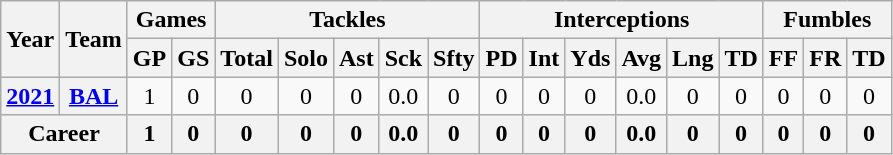<table class="wikitable" style="text-align:center;">
<tr>
<th rowspan="2">Year</th>
<th rowspan="2">Team</th>
<th colspan="2">Games</th>
<th colspan="5">Tackles</th>
<th colspan="6">Interceptions</th>
<th colspan="3">Fumbles</th>
</tr>
<tr>
<th>GP</th>
<th>GS</th>
<th>Total</th>
<th>Solo</th>
<th>Ast</th>
<th>Sck</th>
<th>Sfty</th>
<th>PD</th>
<th>Int</th>
<th>Yds</th>
<th>Avg</th>
<th>Lng</th>
<th>TD</th>
<th>FF</th>
<th>FR</th>
<th>TD</th>
</tr>
<tr>
<th><a href='#'>2021</a></th>
<th><a href='#'>BAL</a></th>
<td>1</td>
<td>0</td>
<td>0</td>
<td>0</td>
<td>0</td>
<td>0.0</td>
<td>0</td>
<td>0</td>
<td>0</td>
<td>0</td>
<td>0.0</td>
<td>0</td>
<td>0</td>
<td>0</td>
<td>0</td>
<td>0</td>
</tr>
<tr>
<th colspan="2">Career</th>
<th>1</th>
<th>0</th>
<th>0</th>
<th>0</th>
<th>0</th>
<th>0.0</th>
<th>0</th>
<th>0</th>
<th>0</th>
<th>0</th>
<th>0.0</th>
<th>0</th>
<th>0</th>
<th>0</th>
<th>0</th>
<th>0</th>
</tr>
</table>
